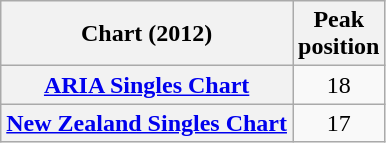<table class="wikitable sortable plainrowheaders">
<tr>
<th scope="col">Chart (2012)</th>
<th scope="col">Peak<br>position</th>
</tr>
<tr>
<th scope="row"><a href='#'>ARIA Singles Chart</a></th>
<td style="text-align:center;">18</td>
</tr>
<tr>
<th scope="row"><a href='#'>New Zealand Singles Chart</a></th>
<td style="text-align:center;">17</td>
</tr>
</table>
